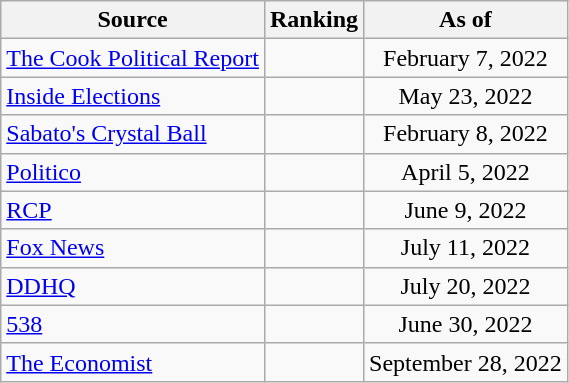<table class="wikitable" style="text-align:center">
<tr>
<th>Source</th>
<th>Ranking</th>
<th>As of</th>
</tr>
<tr>
<td align=left><a href='#'>The Cook Political Report</a></td>
<td></td>
<td>February 7, 2022</td>
</tr>
<tr>
<td align=left><a href='#'>Inside Elections</a></td>
<td></td>
<td>May 23, 2022</td>
</tr>
<tr>
<td align=left><a href='#'>Sabato's Crystal Ball</a></td>
<td></td>
<td>February 8, 2022</td>
</tr>
<tr>
<td align="left"><a href='#'>Politico</a></td>
<td></td>
<td>April 5, 2022</td>
</tr>
<tr>
<td align="left"><a href='#'>RCP</a></td>
<td></td>
<td>June 9, 2022</td>
</tr>
<tr>
<td align=left><a href='#'>Fox News</a></td>
<td></td>
<td>July 11, 2022</td>
</tr>
<tr>
<td align="left"><a href='#'>DDHQ</a></td>
<td></td>
<td>July 20, 2022</td>
</tr>
<tr>
<td align="left"><a href='#'>538</a></td>
<td></td>
<td>June 30, 2022</td>
</tr>
<tr>
<td align="left"><a href='#'>The Economist</a></td>
<td></td>
<td>September 28, 2022</td>
</tr>
</table>
